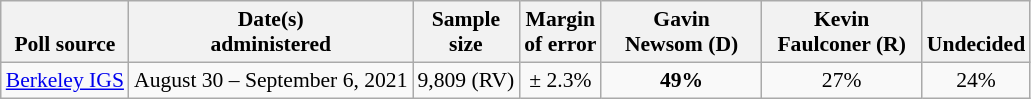<table class="wikitable" style="font-size:90%;text-align:center;">
<tr valign=bottom>
<th>Poll source</th>
<th>Date(s)<br>administered</th>
<th>Sample<br>size</th>
<th>Margin<br>of error</th>
<th style="width:100px;">Gavin<br>Newsom (D)</th>
<th style="width:100px;">Kevin<br>Faulconer (R)</th>
<th>Undecided</th>
</tr>
<tr>
<td style="text-align:left;"><a href='#'>Berkeley IGS</a></td>
<td>August 30 – September 6, 2021</td>
<td>9,809 (RV)</td>
<td>± 2.3%</td>
<td><strong>49%</strong></td>
<td>27%</td>
<td>24%</td>
</tr>
</table>
